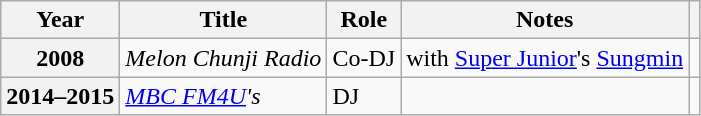<table class="wikitable plainrowheaders">
<tr>
<th scope="col">Year</th>
<th scope="col">Title</th>
<th scope="col">Role</th>
<th scope="col">Notes</th>
<th scope="col" class="unsortable"></th>
</tr>
<tr>
<th scope="row">2008</th>
<td><em>Melon Chunji Radio</em></td>
<td>Co-DJ</td>
<td>with <a href='#'>Super Junior</a>'s <a href='#'>Sungmin</a></td>
<td style="text-align:center"></td>
</tr>
<tr>
<th scope="row">2014–2015</th>
<td><em><a href='#'>MBC FM4U</a>'s </em></td>
<td>DJ</td>
<td></td>
<td style="text-align:center"></td>
</tr>
</table>
